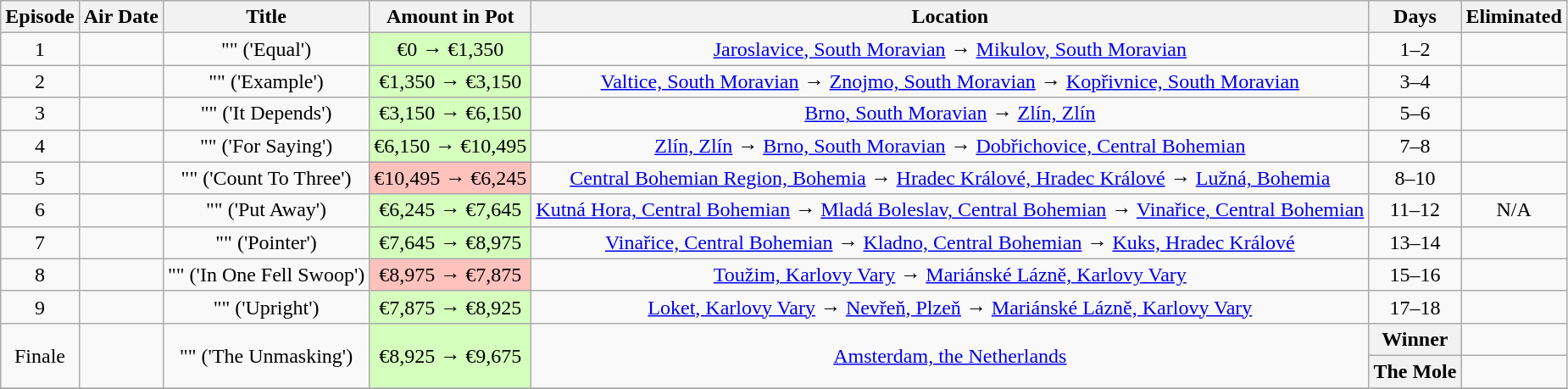<table class="wikitable" style="text-align:center">
<tr>
<th>Episode</th>
<th>Air Date</th>
<th>Title</th>
<th>Amount in Pot</th>
<th>Location</th>
<th>Days</th>
<th>Eliminated</th>
</tr>
<tr>
<td>1</td>
<td></td>
<td>"" ('Equal')</td>
<td style="background:#D5FFBD">€0 → €1,350</td>
<td><a href='#'>Jaroslavice, South Moravian</a> → <a href='#'>Mikulov, South Moravian</a></td>
<td>1–2</td>
<td></td>
</tr>
<tr>
<td>2</td>
<td></td>
<td>"" ('Example')</td>
<td style="background:#D5FFBD">€1,350 → €3,150</td>
<td><a href='#'>Valtice, South Moravian</a> → <a href='#'>Znojmo, South Moravian</a> → <a href='#'>Kopřivnice, South Moravian</a></td>
<td>3–4</td>
<td></td>
</tr>
<tr>
<td>3</td>
<td></td>
<td>"" ('It Depends')</td>
<td style="background:#D5FFBD">€3,150 → €6,150</td>
<td><a href='#'>Brno, South Moravian</a> → <a href='#'>Zlín, Zlín</a></td>
<td>5–6</td>
<td></td>
</tr>
<tr>
<td>4</td>
<td></td>
<td>"" ('For Saying')</td>
<td style="background:#D5FFBD">€6,150 → €10,495</td>
<td><a href='#'>Zlín, Zlín</a> → <a href='#'>Brno, South Moravian</a> → <a href='#'>Dobřichovice, Central Bohemian</a></td>
<td>7–8</td>
<td></td>
</tr>
<tr>
<td>5</td>
<td></td>
<td>"" ('Count To Three')</td>
<td style="background:#FFC2BD">€10,495 → €6,245</td>
<td><a href='#'>Central Bohemian Region, Bohemia</a> → <a href='#'>Hradec Králové, Hradec Králové</a> → <a href='#'>Lužná, Bohemia</a></td>
<td>8–10</td>
<td></td>
</tr>
<tr>
<td>6</td>
<td></td>
<td>"" ('Put Away')</td>
<td style="background:#D5FFBD">€6,245 → €7,645</td>
<td><a href='#'>Kutná Hora, Central Bohemian</a> → <a href='#'>Mladá Boleslav, Central Bohemian</a> → <a href='#'>Vinařice, Central Bohemian</a></td>
<td>11–12</td>
<td>N/A</td>
</tr>
<tr>
<td>7</td>
<td></td>
<td>"" ('Pointer')</td>
<td style="background:#D5FFBD">€7,645 → €8,975</td>
<td><a href='#'>Vinařice, Central Bohemian</a> → <a href='#'>Kladno, Central Bohemian</a> → <a href='#'>Kuks, Hradec Králové</a></td>
<td>13–14</td>
<td></td>
</tr>
<tr>
<td>8</td>
<td></td>
<td>"" ('In One Fell Swoop')</td>
<td style="background:#FFC2BD">€8,975 → €7,875</td>
<td><a href='#'>Toužim, Karlovy Vary</a> → <a href='#'>Mariánské Lázně, Karlovy Vary</a></td>
<td>15–16</td>
<td></td>
</tr>
<tr>
<td>9</td>
<td></td>
<td>"" ('Upright')</td>
<td style="background:#D5FFBD">€7,875 → €8,925</td>
<td><a href='#'>Loket, Karlovy Vary</a> → <a href='#'>Nevřeň, Plzeň</a> → <a href='#'>Mariánské Lázně, Karlovy Vary</a></td>
<td>17–18</td>
<td></td>
</tr>
<tr>
<td rowspan=2>Finale</td>
<td rowspan=2></td>
<td rowspan=2>"" ('The Unmasking')</td>
<td rowspan=2 style="background:#D5FFBD">€8,925 → €9,675</td>
<td rowspan=2><a href='#'>Amsterdam, the Netherlands</a></td>
<th>Winner</th>
<td></td>
</tr>
<tr>
<th>The Mole</th>
<td></td>
</tr>
<tr>
</tr>
</table>
